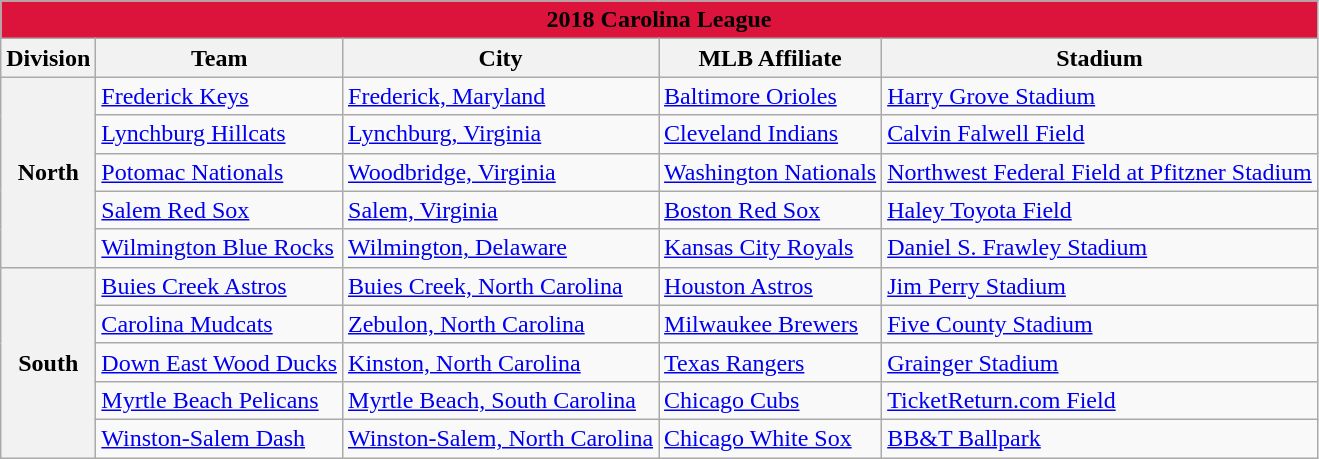<table class="wikitable" style="width:auto">
<tr>
<td bgcolor="#DC143C" align="center" colspan="7"><strong><span>2018 Carolina League</span></strong></td>
</tr>
<tr>
<th>Division</th>
<th>Team</th>
<th>City</th>
<th>MLB Affiliate</th>
<th>Stadium</th>
</tr>
<tr>
<th rowspan="5">North</th>
<td><a href='#'>Frederick Keys</a></td>
<td><a href='#'>Frederick, Maryland</a></td>
<td><a href='#'>Baltimore Orioles</a></td>
<td><a href='#'>Harry Grove Stadium</a></td>
</tr>
<tr>
<td><a href='#'>Lynchburg Hillcats</a></td>
<td><a href='#'>Lynchburg, Virginia</a></td>
<td><a href='#'>Cleveland Indians</a></td>
<td><a href='#'>Calvin Falwell Field</a></td>
</tr>
<tr>
<td><a href='#'>Potomac Nationals</a></td>
<td><a href='#'>Woodbridge, Virginia</a></td>
<td><a href='#'>Washington Nationals</a></td>
<td><a href='#'>Northwest Federal Field at Pfitzner Stadium</a></td>
</tr>
<tr>
<td><a href='#'>Salem Red Sox</a></td>
<td><a href='#'>Salem, Virginia</a></td>
<td><a href='#'>Boston Red Sox</a></td>
<td><a href='#'>Haley Toyota Field</a></td>
</tr>
<tr>
<td><a href='#'>Wilmington Blue Rocks</a></td>
<td><a href='#'>Wilmington, Delaware</a></td>
<td><a href='#'>Kansas City Royals</a></td>
<td><a href='#'>Daniel S. Frawley Stadium</a></td>
</tr>
<tr>
<th rowspan="5">South</th>
<td><a href='#'>Buies Creek Astros</a></td>
<td><a href='#'>Buies Creek, North Carolina</a></td>
<td><a href='#'>Houston Astros</a></td>
<td><a href='#'>Jim Perry Stadium</a></td>
</tr>
<tr>
<td><a href='#'>Carolina Mudcats</a></td>
<td><a href='#'>Zebulon, North Carolina</a></td>
<td><a href='#'>Milwaukee Brewers</a></td>
<td><a href='#'>Five County Stadium</a></td>
</tr>
<tr>
<td><a href='#'>Down East Wood Ducks</a></td>
<td><a href='#'>Kinston, North Carolina</a></td>
<td><a href='#'>Texas Rangers</a></td>
<td><a href='#'>Grainger Stadium</a></td>
</tr>
<tr>
<td><a href='#'>Myrtle Beach Pelicans</a></td>
<td><a href='#'>Myrtle Beach, South Carolina</a></td>
<td><a href='#'>Chicago Cubs</a></td>
<td><a href='#'>TicketReturn.com Field</a></td>
</tr>
<tr>
<td><a href='#'>Winston-Salem Dash</a></td>
<td><a href='#'>Winston-Salem, North Carolina</a></td>
<td><a href='#'>Chicago White Sox</a></td>
<td><a href='#'>BB&T Ballpark</a></td>
</tr>
</table>
